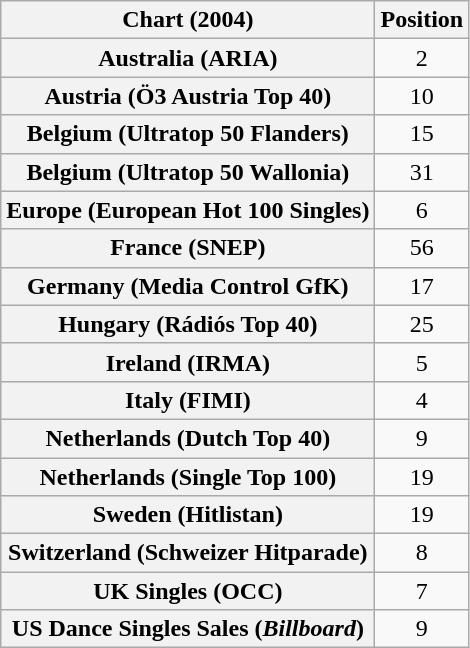<table class="wikitable sortable plainrowheaders" style="text-align:center">
<tr>
<th>Chart (2004)</th>
<th>Position</th>
</tr>
<tr>
<th scope="row">Australia (ARIA)</th>
<td>2</td>
</tr>
<tr>
<th scope="row">Austria (Ö3 Austria Top 40)</th>
<td>10</td>
</tr>
<tr>
<th scope="row">Belgium (Ultratop 50 Flanders)</th>
<td>15</td>
</tr>
<tr>
<th scope="row">Belgium (Ultratop 50 Wallonia)</th>
<td>31</td>
</tr>
<tr>
<th scope="row">Europe (European Hot 100 Singles)</th>
<td>6</td>
</tr>
<tr>
<th scope="row">France (SNEP)</th>
<td>56</td>
</tr>
<tr>
<th scope="row">Germany (Media Control GfK)</th>
<td>17</td>
</tr>
<tr>
<th scope="row">Hungary (Rádiós Top 40)</th>
<td>25</td>
</tr>
<tr>
<th scope="row">Ireland (IRMA)</th>
<td>5</td>
</tr>
<tr>
<th scope="row">Italy (FIMI)</th>
<td>4</td>
</tr>
<tr>
<th scope="row">Netherlands (Dutch Top 40)</th>
<td>9</td>
</tr>
<tr>
<th scope="row">Netherlands (Single Top 100)</th>
<td>19</td>
</tr>
<tr>
<th scope="row">Sweden (Hitlistan)</th>
<td>19</td>
</tr>
<tr>
<th scope="row">Switzerland (Schweizer Hitparade)</th>
<td>8</td>
</tr>
<tr>
<th scope="row">UK Singles (OCC)</th>
<td>7</td>
</tr>
<tr>
<th scope="row">US Dance Singles Sales (<em>Billboard</em>)</th>
<td>9</td>
</tr>
</table>
